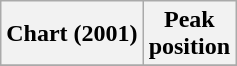<table class="wikitable">
<tr>
<th>Chart (2001)</th>
<th>Peak<br>position</th>
</tr>
<tr>
</tr>
</table>
